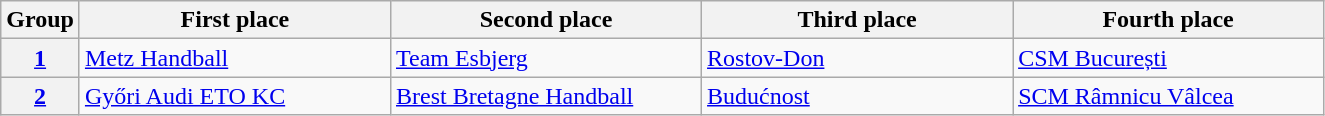<table class=wikitable>
<tr>
<th>Group</th>
<th width=200>First place</th>
<th width=200>Second place</th>
<th width=200>Third place</th>
<th width=200>Fourth place</th>
</tr>
<tr>
<th><a href='#'>1</a></th>
<td> <a href='#'>Metz Handball</a></td>
<td> <a href='#'>Team Esbjerg</a></td>
<td> <a href='#'>Rostov-Don</a></td>
<td> <a href='#'>CSM București</a></td>
</tr>
<tr>
<th><a href='#'>2</a></th>
<td> <a href='#'>Győri Audi ETO KC</a></td>
<td> <a href='#'>Brest Bretagne Handball</a></td>
<td> <a href='#'>Budućnost</a></td>
<td> <a href='#'>SCM Râmnicu Vâlcea</a></td>
</tr>
</table>
